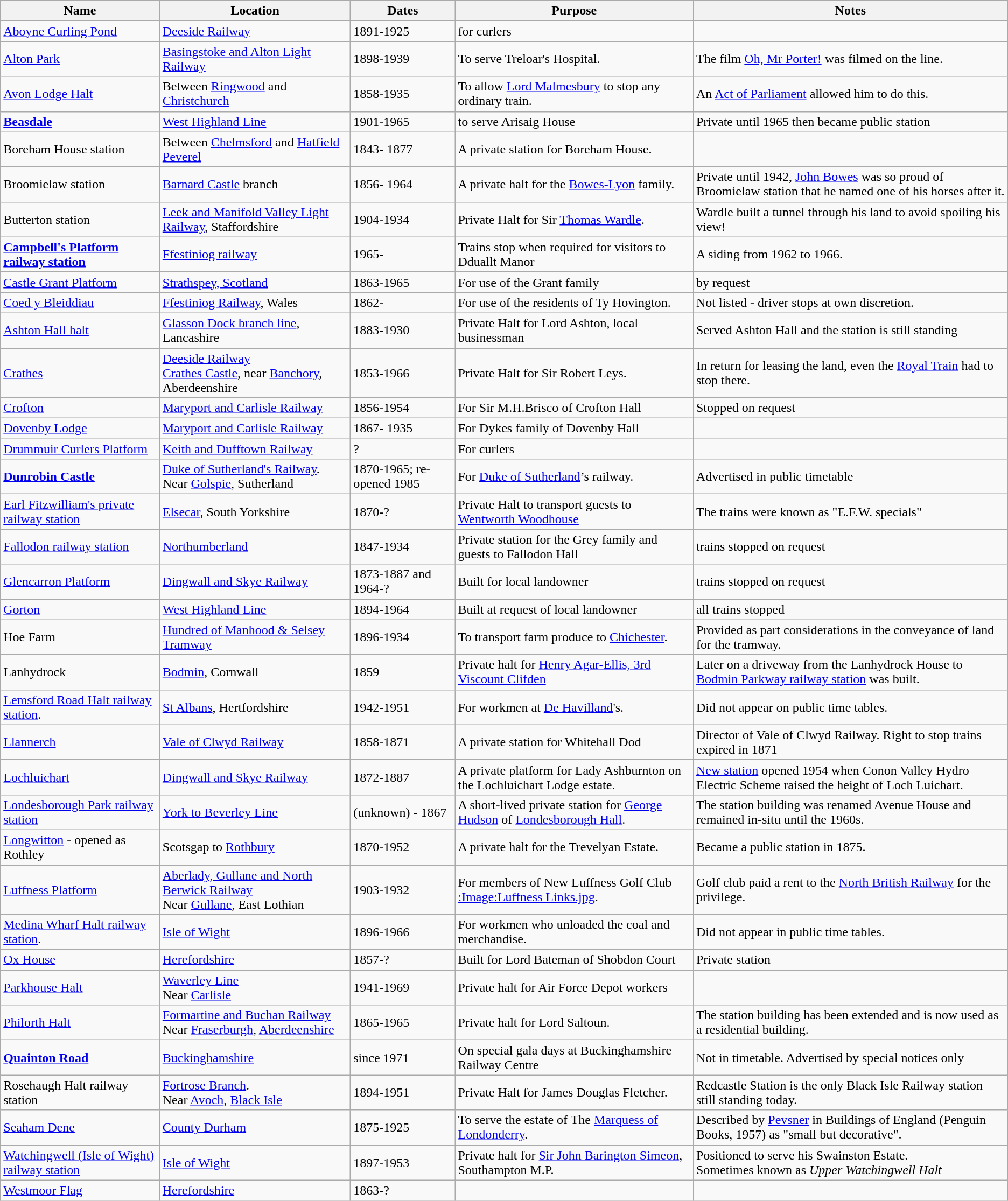<table class="wikitable">
<tr>
<th>Name</th>
<th>Location</th>
<th>Dates</th>
<th>Purpose</th>
<th>Notes</th>
</tr>
<tr>
<td><a href='#'>Aboyne Curling Pond</a></td>
<td><a href='#'>Deeside Railway</a></td>
<td>1891-1925</td>
<td>for curlers</td>
<td></td>
</tr>
<tr>
<td><a href='#'>Alton Park</a></td>
<td><a href='#'>Basingstoke and Alton Light Railway</a></td>
<td>1898-1939</td>
<td>To serve Treloar's Hospital.</td>
<td>The film <a href='#'>Oh, Mr Porter!</a> was filmed on the line.</td>
</tr>
<tr>
<td><a href='#'>Avon Lodge Halt</a></td>
<td>Between <a href='#'>Ringwood</a> and <a href='#'>Christchurch</a></td>
<td>1858-1935</td>
<td>To allow <a href='#'>Lord Malmesbury</a> to stop any ordinary train.</td>
<td>An <a href='#'>Act of Parliament</a> allowed him to do this.</td>
</tr>
<tr>
<td><strong><a href='#'>Beasdale</a></strong></td>
<td><a href='#'>West Highland Line</a></td>
<td>1901-1965</td>
<td>to serve Arisaig House</td>
<td>Private until 1965 then became public station</td>
</tr>
<tr>
<td>Boreham House station</td>
<td>Between <a href='#'>Chelmsford</a> and <a href='#'>Hatfield Peverel</a></td>
<td>1843- 1877</td>
<td>A private station for Boreham House.</td>
<td></td>
</tr>
<tr>
<td>Broomielaw station</td>
<td><a href='#'>Barnard Castle</a> branch</td>
<td>1856- 1964</td>
<td>A private halt for the <a href='#'>Bowes-Lyon</a> family.</td>
<td>Private until 1942, <a href='#'>John Bowes</a> was so proud of Broomielaw station that he named one of his horses after it.</td>
</tr>
<tr>
<td>Butterton station</td>
<td><a href='#'>Leek and Manifold Valley Light Railway</a>, Staffordshire</td>
<td>1904-1934</td>
<td>Private Halt for Sir <a href='#'>Thomas Wardle</a>.</td>
<td>Wardle built a tunnel through his land to avoid spoiling his view!</td>
</tr>
<tr>
<td><strong><a href='#'>Campbell's Platform railway station</a></strong></td>
<td><a href='#'>Ffestiniog railway</a></td>
<td>1965-</td>
<td>Trains stop when required for visitors to Dduallt Manor</td>
<td>A siding from 1962 to 1966.</td>
</tr>
<tr>
<td><a href='#'>Castle Grant Platform</a></td>
<td><a href='#'>Strathspey, Scotland</a></td>
<td>1863-1965</td>
<td>For use of the Grant family</td>
<td>by request</td>
</tr>
<tr>
<td><a href='#'>Coed y Bleiddiau</a></td>
<td><a href='#'>Ffestiniog Railway</a>, Wales</td>
<td>1862-</td>
<td>For use of the residents of Ty Hovington.</td>
<td>Not listed - driver stops at own discretion.</td>
</tr>
<tr>
<td><a href='#'>Ashton Hall halt</a></td>
<td><a href='#'>Glasson Dock branch line</a>, Lancashire</td>
<td>1883-1930</td>
<td>Private Halt for Lord Ashton, local businessman</td>
<td>Served Ashton Hall and the station is still standing</td>
</tr>
<tr>
<td><a href='#'>Crathes</a></td>
<td><a href='#'>Deeside Railway</a> <br><a href='#'>Crathes Castle</a>, near <a href='#'>Banchory</a>, Aberdeenshire</td>
<td>1853-1966</td>
<td>Private Halt for Sir Robert Leys.</td>
<td>In return for leasing the land, even the <a href='#'>Royal Train</a> had to stop there.</td>
</tr>
<tr>
<td><a href='#'>Crofton</a></td>
<td><a href='#'>Maryport and Carlisle Railway</a></td>
<td>1856-1954</td>
<td>For Sir M.H.Brisco of Crofton Hall</td>
<td>Stopped on request</td>
</tr>
<tr>
<td><a href='#'>Dovenby Lodge</a></td>
<td><a href='#'>Maryport and Carlisle Railway</a></td>
<td>1867- 1935</td>
<td>For Dykes family of Dovenby Hall</td>
<td></td>
</tr>
<tr>
<td><a href='#'>Drummuir Curlers Platform</a></td>
<td><a href='#'>Keith and Dufftown Railway</a></td>
<td>?</td>
<td>For curlers</td>
<td></td>
</tr>
<tr>
<td><strong><a href='#'>Dunrobin Castle</a></strong></td>
<td><a href='#'>Duke of Sutherland's Railway</a>. <br>Near <a href='#'>Golspie</a>, Sutherland</td>
<td>1870-1965; re-opened 1985</td>
<td>For <a href='#'>Duke of Sutherland</a>’s railway.</td>
<td>Advertised in public timetable</td>
</tr>
<tr>
<td><a href='#'>Earl Fitzwilliam's private railway station</a></td>
<td><a href='#'>Elsecar</a>, South Yorkshire</td>
<td>1870-?</td>
<td>Private Halt to transport guests to <a href='#'>Wentworth Woodhouse</a></td>
<td>The trains were known as "E.F.W. specials"</td>
</tr>
<tr>
<td><a href='#'>Fallodon railway station</a></td>
<td><a href='#'>Northumberland</a></td>
<td>1847-1934</td>
<td>Private station for the Grey family and guests to Fallodon Hall</td>
<td>trains stopped on request</td>
</tr>
<tr>
<td><a href='#'>Glencarron Platform</a></td>
<td><a href='#'>Dingwall and Skye Railway</a></td>
<td>1873-1887 and 1964-?</td>
<td>Built for local landowner</td>
<td>trains stopped on request</td>
</tr>
<tr>
<td><a href='#'>Gorton</a></td>
<td><a href='#'>West Highland Line</a></td>
<td>1894-1964</td>
<td>Built at request of local landowner</td>
<td>all trains stopped</td>
</tr>
<tr>
<td>Hoe Farm</td>
<td><a href='#'>Hundred of Manhood & Selsey Tramway</a></td>
<td>1896-1934</td>
<td>To transport farm produce to <a href='#'>Chichester</a>.</td>
<td>Provided as part considerations in the conveyance of land for the tramway.</td>
</tr>
<tr>
<td>Lanhydrock</td>
<td><a href='#'>Bodmin</a>, Cornwall</td>
<td>1859</td>
<td>Private halt for <a href='#'>Henry Agar-Ellis, 3rd Viscount Clifden</a></td>
<td>Later on a driveway from the Lanhydrock House to <a href='#'>Bodmin Parkway railway station</a> was built.</td>
</tr>
<tr>
<td><a href='#'>Lemsford Road Halt railway station</a>.</td>
<td><a href='#'>St Albans</a>, Hertfordshire</td>
<td>1942-1951</td>
<td>For workmen at <a href='#'>De Havilland</a>'s.</td>
<td>Did not appear on public time tables.</td>
</tr>
<tr>
<td><a href='#'>Llannerch</a></td>
<td><a href='#'>Vale of Clwyd Railway</a></td>
<td>1858-1871</td>
<td>A private station for Whitehall Dod</td>
<td>Director of Vale of Clwyd Railway. Right to stop trains expired in 1871</td>
</tr>
<tr>
<td><a href='#'>Lochluichart</a></td>
<td><a href='#'>Dingwall and Skye Railway</a></td>
<td>1872-1887</td>
<td>A private platform for Lady Ashburnton on the Lochluichart Lodge estate.</td>
<td><a href='#'>New station</a> opened 1954 when Conon Valley Hydro Electric Scheme raised the height of Loch Luichart.</td>
</tr>
<tr>
<td><a href='#'>Londesborough Park railway station</a></td>
<td><a href='#'>York to Beverley Line</a></td>
<td>(unknown) - 1867</td>
<td>A short-lived private station for <a href='#'>George Hudson</a> of <a href='#'>Londesborough Hall</a>.</td>
<td>The station building was renamed Avenue House and remained in-situ until the 1960s.</td>
</tr>
<tr>
<td><a href='#'>Longwitton</a> - opened as Rothley</td>
<td>Scotsgap to <a href='#'>Rothbury</a></td>
<td>1870-1952</td>
<td>A private halt for the Trevelyan Estate.</td>
<td>Became a public station in 1875.</td>
</tr>
<tr>
<td><a href='#'>Luffness Platform</a></td>
<td><a href='#'>Aberlady, Gullane and North Berwick Railway</a> <br> Near <a href='#'>Gullane</a>, East Lothian</td>
<td>1903-1932</td>
<td>For members of New Luffness Golf Club <a href='#'>:Image:Luffness Links.jpg</a>.</td>
<td>Golf club paid a rent to the <a href='#'>North British Railway</a> for the privilege.</td>
</tr>
<tr>
<td><a href='#'>Medina Wharf Halt railway station</a>.</td>
<td><a href='#'>Isle of Wight</a></td>
<td>1896-1966</td>
<td>For workmen who unloaded the coal and merchandise.</td>
<td>Did not appear in public time tables.</td>
</tr>
<tr>
<td><a href='#'>Ox House</a></td>
<td><a href='#'>Herefordshire</a></td>
<td>1857-?</td>
<td>Built for Lord Bateman of Shobdon Court</td>
<td>Private station</td>
</tr>
<tr>
<td><a href='#'>Parkhouse Halt</a></td>
<td><a href='#'>Waverley Line</a> <br> Near <a href='#'>Carlisle</a></td>
<td>1941-1969</td>
<td>Private halt for Air Force Depot workers</td>
<td></td>
</tr>
<tr>
<td><a href='#'>Philorth Halt</a></td>
<td><a href='#'>Formartine and Buchan Railway</a> <br>Near <a href='#'>Fraserburgh</a>, <a href='#'>Aberdeenshire</a></td>
<td>1865-1965</td>
<td>Private halt for Lord Saltoun.</td>
<td>The station building has been extended and is now used as a residential building.</td>
</tr>
<tr>
<td><strong><a href='#'>Quainton Road</a></strong></td>
<td><a href='#'>Buckinghamshire</a></td>
<td>since 1971</td>
<td>On special gala days at Buckinghamshire Railway Centre</td>
<td>Not in timetable. Advertised by special notices only</td>
</tr>
<tr>
<td>Rosehaugh Halt railway station</td>
<td><a href='#'>Fortrose Branch</a>. <br>Near <a href='#'>Avoch</a>, <a href='#'>Black Isle</a></td>
<td>1894-1951</td>
<td>Private Halt for James Douglas Fletcher.</td>
<td>Redcastle Station is the only Black Isle Railway station still standing today.</td>
</tr>
<tr>
<td><a href='#'>Seaham Dene</a></td>
<td><a href='#'>County Durham</a></td>
<td>1875-1925</td>
<td>To serve the estate of The <a href='#'>Marquess of Londonderry</a>.</td>
<td>Described by <a href='#'>Pevsner</a> in Buildings of England (Penguin Books, 1957) as "small but decorative".</td>
</tr>
<tr>
<td><a href='#'>Watchingwell (Isle of Wight) railway station</a></td>
<td><a href='#'>Isle of Wight</a></td>
<td>1897-1953</td>
<td>Private halt for <a href='#'>Sir John Barington Simeon</a>, Southampton M.P.</td>
<td>Positioned to serve his Swainston Estate. <br>Sometimes known as <em>Upper Watchingwell Halt</em></td>
</tr>
<tr>
<td><a href='#'>Westmoor Flag</a></td>
<td><a href='#'>Herefordshire</a></td>
<td>1863-?</td>
<td></td>
<td></td>
</tr>
</table>
